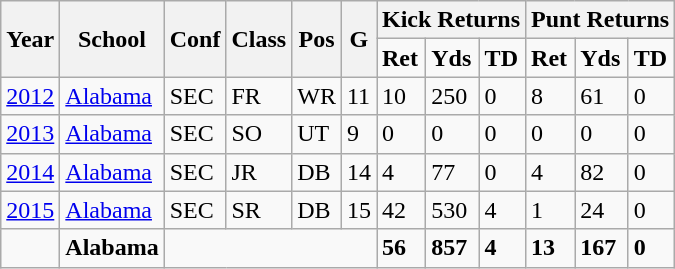<table class="wikitable">
<tr>
<th rowspan="2">Year</th>
<th rowspan="2">School</th>
<th rowspan="2">Conf</th>
<th rowspan="2">Class</th>
<th rowspan="2">Pos</th>
<th rowspan="2">G</th>
<th colspan="3" style="text-align: center; font-weight:bold;">Kick Returns</th>
<th colspan="3" style="text-align: center; font-weight:bold;">Punt Returns</th>
</tr>
<tr>
<td style="font-weight:bold;">Ret</td>
<td style="font-weight:bold;">Yds</td>
<td style="font-weight:bold;">TD</td>
<td style="font-weight:bold;">Ret</td>
<td style="font-weight:bold;">Yds</td>
<td style="font-weight:bold;">TD</td>
</tr>
<tr>
<td><a href='#'>2012</a></td>
<td><a href='#'>Alabama</a></td>
<td>SEC</td>
<td>FR</td>
<td>WR</td>
<td>11</td>
<td>10</td>
<td>250</td>
<td>0</td>
<td>8</td>
<td>61</td>
<td>0</td>
</tr>
<tr>
<td><a href='#'>2013</a></td>
<td><a href='#'>Alabama</a></td>
<td>SEC</td>
<td>SO</td>
<td>UT</td>
<td>9</td>
<td>0</td>
<td>0</td>
<td>0</td>
<td>0</td>
<td>0</td>
<td>0</td>
</tr>
<tr>
<td><a href='#'>2014</a></td>
<td><a href='#'>Alabama</a></td>
<td>SEC</td>
<td>JR</td>
<td>DB</td>
<td>14</td>
<td>4</td>
<td>77</td>
<td>0</td>
<td>4</td>
<td>82</td>
<td>0</td>
</tr>
<tr>
<td><a href='#'>2015</a></td>
<td><a href='#'>Alabama</a></td>
<td>SEC</td>
<td>SR</td>
<td>DB</td>
<td>15</td>
<td>42</td>
<td>530</td>
<td>4</td>
<td>1</td>
<td>24</td>
<td>0</td>
</tr>
<tr>
<td style="font-weight:bold;"></td>
<td style="font-weight:bold;">Alabama</td>
<td colspan="4" style="font-weight:bold;"></td>
<td style="font-weight:bold;">56</td>
<td style="font-weight:bold;">857</td>
<td style="font-weight:bold;">4</td>
<td style="font-weight:bold;">13</td>
<td style="font-weight:bold;">167</td>
<td style="font-weight:bold;">0</td>
</tr>
</table>
